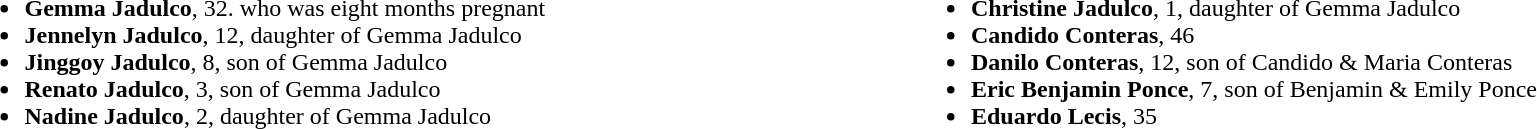<table style="background-color: transparent; width: 100%">
<tr>
<td width="50%" align="left" valign="top"><br><ul><li><strong>Gemma Jadulco</strong>, 32. who was eight months pregnant</li><li><strong>Jennelyn Jadulco</strong>, 12, daughter of Gemma Jadulco</li><li><strong>Jinggoy Jadulco</strong>, 8, son of Gemma Jadulco</li><li><strong>Renato Jadulco</strong>, 3, son of Gemma Jadulco</li><li><strong>Nadine Jadulco</strong>, 2, daughter of Gemma Jadulco</li></ul></td>
<td align="left" valign="top"><br><ul><li><strong>Christine Jadulco</strong>, 1, daughter of Gemma Jadulco</li><li><strong>Candido Conteras</strong>, 46</li><li><strong>Danilo Conteras</strong>, 12, son of Candido & Maria Conteras</li><li><strong>Eric Benjamin Ponce</strong>, 7, son of Benjamin & Emily Ponce</li><li><strong>Eduardo Lecis</strong>, 35</li></ul></td>
</tr>
</table>
